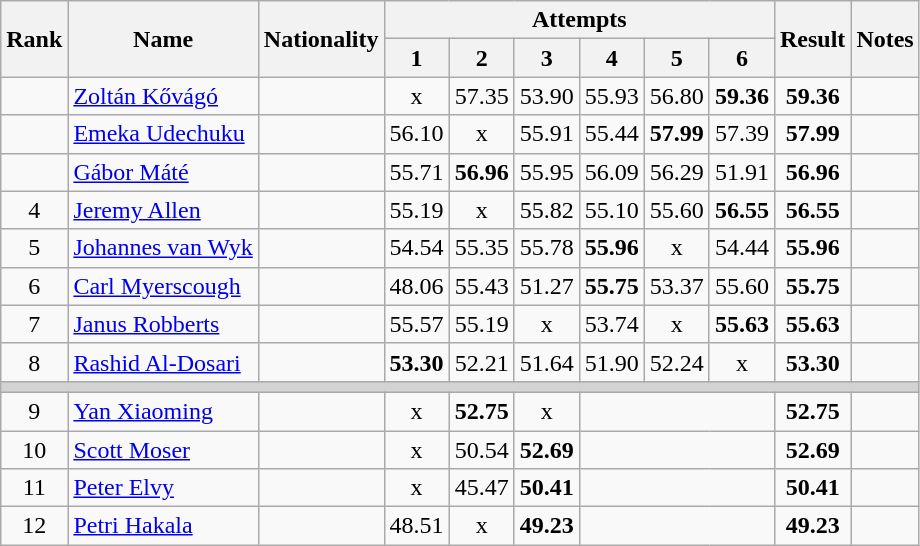<table class="wikitable sortable" style="text-align:center">
<tr>
<th rowspan=2>Rank</th>
<th rowspan=2>Name</th>
<th rowspan=2>Nationality</th>
<th colspan=6>Attempts</th>
<th rowspan=2>Result</th>
<th rowspan=2>Notes</th>
</tr>
<tr>
<th>1</th>
<th>2</th>
<th>3</th>
<th>4</th>
<th>5</th>
<th>6</th>
</tr>
<tr>
<td></td>
<td align=left><a href='#'>Zoltán Kővágó</a></td>
<td align=left></td>
<td>x</td>
<td>57.35</td>
<td>53.90</td>
<td>55.93</td>
<td>56.80</td>
<td><strong>59.36</strong></td>
<td><strong>59.36</strong></td>
<td></td>
</tr>
<tr>
<td></td>
<td align=left><a href='#'>Emeka Udechuku</a></td>
<td align=left></td>
<td>56.10</td>
<td>x</td>
<td>55.91</td>
<td>55.44</td>
<td><strong>57.99</strong></td>
<td>57.39</td>
<td><strong>57.99</strong></td>
<td></td>
</tr>
<tr>
<td></td>
<td align=left><a href='#'>Gábor Máté</a></td>
<td align=left></td>
<td>55.71</td>
<td><strong>56.96</strong></td>
<td>55.95</td>
<td>56.09</td>
<td>56.29</td>
<td>51.91</td>
<td><strong>56.96</strong></td>
<td></td>
</tr>
<tr>
<td>4</td>
<td align=left><a href='#'>Jeremy Allen</a></td>
<td align=left></td>
<td>55.19</td>
<td>x</td>
<td>55.82</td>
<td>55.10</td>
<td>55.60</td>
<td><strong>56.55</strong></td>
<td><strong>56.55</strong></td>
<td></td>
</tr>
<tr>
<td>5</td>
<td align=left><a href='#'>Johannes van Wyk</a></td>
<td align=left></td>
<td>54.54</td>
<td>55.35</td>
<td>55.78</td>
<td><strong>55.96</strong></td>
<td>x</td>
<td>54.44</td>
<td><strong>55.96</strong></td>
<td></td>
</tr>
<tr>
<td>6</td>
<td align=left><a href='#'>Carl Myerscough</a></td>
<td align=left></td>
<td>48.06</td>
<td>55.43</td>
<td>51.27</td>
<td><strong>55.75</strong></td>
<td>53.37</td>
<td>55.60</td>
<td><strong>55.75</strong></td>
<td></td>
</tr>
<tr>
<td>7</td>
<td align=left><a href='#'>Janus Robberts</a></td>
<td align=left></td>
<td>55.57</td>
<td>55.19</td>
<td>x</td>
<td>53.74</td>
<td>x</td>
<td><strong>55.63</strong></td>
<td><strong>55.63</strong></td>
<td></td>
</tr>
<tr>
<td>8</td>
<td align=left><a href='#'>Rashid Al-Dosari</a></td>
<td align=left></td>
<td><strong>53.30</strong></td>
<td>52.21</td>
<td>51.64</td>
<td>51.90</td>
<td>52.24</td>
<td>x</td>
<td><strong>53.30</strong></td>
<td></td>
</tr>
<tr>
<td colspan=11 bgcolor=lightgray></td>
</tr>
<tr>
<td>9</td>
<td align=left><a href='#'>Yan Xiaoming</a></td>
<td align=left></td>
<td>x</td>
<td><strong>52.75</strong></td>
<td>x</td>
<td colspan=3></td>
<td><strong>52.75</strong></td>
<td></td>
</tr>
<tr>
<td>10</td>
<td align=left><a href='#'>Scott Moser</a></td>
<td align=left></td>
<td>x</td>
<td>50.54</td>
<td><strong>52.69</strong></td>
<td colspan=3></td>
<td><strong>52.69</strong></td>
<td></td>
</tr>
<tr>
<td>11</td>
<td align=left><a href='#'>Peter Elvy</a></td>
<td align=left></td>
<td>x</td>
<td>45.47</td>
<td><strong>50.41</strong></td>
<td colspan=3></td>
<td><strong>50.41</strong></td>
<td></td>
</tr>
<tr>
<td>12</td>
<td align=left><a href='#'>Petri Hakala</a></td>
<td align=left></td>
<td>48.51</td>
<td>x</td>
<td><strong>49.23</strong></td>
<td colspan=3></td>
<td><strong>49.23</strong></td>
<td></td>
</tr>
</table>
